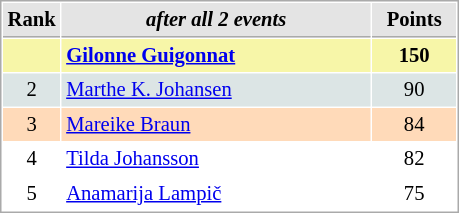<table cellspacing="1" cellpadding="3" style="border:1px solid #AAAAAA;font-size:86%">
<tr style="background-color: #E4E4E4;">
<th style="border-bottom:1px solid #AAAAAA; width: 10px;">Rank</th>
<th style="border-bottom:1px solid #AAAAAA; width: 200px;"><em>after all 2 events</em></th>
<th style="border-bottom:1px solid #AAAAAA; width: 50px;">Points</th>
</tr>
<tr style="background:#f7f6a8;">
<td style="text-align:center"></td>
<td> <strong><a href='#'>Gilonne Guigonnat</a></strong></td>
<td align=center><strong>150</strong></td>
</tr>
<tr style="background:#dce5e5;">
<td align=center>2</td>
<td> <a href='#'>Marthe K. Johansen</a></td>
<td align=center>90</td>
</tr>
<tr style="background:#ffdab9;">
<td align=center>3</td>
<td> <a href='#'>Mareike Braun</a></td>
<td align=center>84</td>
</tr>
<tr>
<td align=center>4</td>
<td> <a href='#'>Tildа Johansson</a></td>
<td align=center>82</td>
</tr>
<tr>
<td align=center>5</td>
<td> <a href='#'>Anamarija Lampič</a></td>
<td align=center>75</td>
</tr>
</table>
